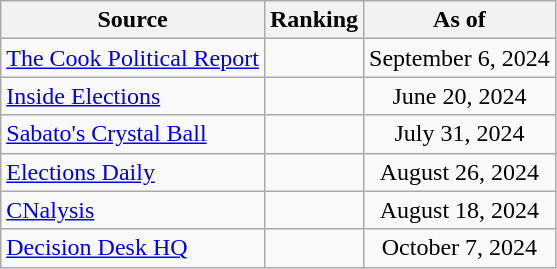<table class="wikitable" style="text-align:center">
<tr>
<th>Source</th>
<th>Ranking</th>
<th>As of</th>
</tr>
<tr>
<td align=left><a href='#'>The Cook Political Report</a></td>
<td></td>
<td>September 6, 2024</td>
</tr>
<tr>
<td align=left><a href='#'>Inside Elections</a></td>
<td></td>
<td>June 20, 2024</td>
</tr>
<tr>
<td align=left><a href='#'>Sabato's Crystal Ball</a></td>
<td></td>
<td>July 31, 2024</td>
</tr>
<tr>
<td align=left><a href='#'>Elections Daily</a></td>
<td></td>
<td>August 26, 2024</td>
</tr>
<tr>
<td align=left><a href='#'>CNalysis</a></td>
<td></td>
<td>August 18, 2024</td>
</tr>
<tr>
<td align=left><a href='#'>Decision Desk HQ</a></td>
<td></td>
<td>October 7, 2024</td>
</tr>
</table>
